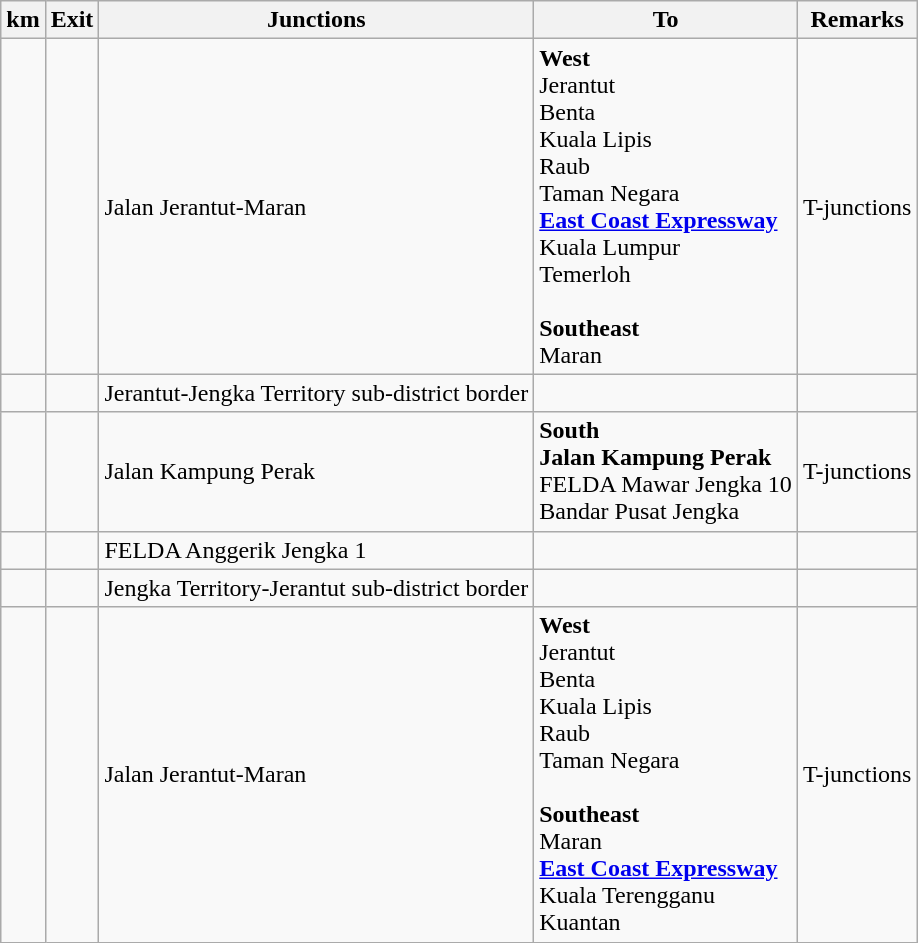<table class="wikitable">
<tr>
<th>km</th>
<th>Exit</th>
<th>Junctions</th>
<th>To</th>
<th>Remarks</th>
</tr>
<tr>
<td></td>
<td></td>
<td>Jalan Jerantut-Maran</td>
<td><strong>West</strong><br> Jerantut<br> Benta<br>Kuala Lipis<br>Raub<br>Taman Negara<br> <strong><a href='#'>East Coast Expressway</a></strong><br>Kuala Lumpur<br>Temerloh<br><br><strong>Southeast</strong><br>Maran</td>
<td>T-junctions</td>
</tr>
<tr>
<td></td>
<td></td>
<td>Jerantut-Jengka Territory sub-district border</td>
<td></td>
<td></td>
</tr>
<tr>
<td></td>
<td></td>
<td>Jalan Kampung Perak</td>
<td><strong>South</strong><br><strong>Jalan Kampung Perak</strong><br>FELDA Mawar Jengka 10<br>Bandar Pusat Jengka</td>
<td>T-junctions</td>
</tr>
<tr>
<td></td>
<td></td>
<td>FELDA Anggerik Jengka 1</td>
<td></td>
<td></td>
</tr>
<tr>
<td></td>
<td></td>
<td>Jengka Territory-Jerantut sub-district border</td>
<td></td>
<td></td>
</tr>
<tr>
<td></td>
<td></td>
<td>Jalan Jerantut-Maran</td>
<td><strong>West</strong><br> Jerantut<br> Benta<br>Kuala Lipis<br>Raub<br>Taman Negara<br><br><strong>Southeast</strong><br>Maran<br> <strong><a href='#'>East Coast Expressway</a></strong><br>Kuala Terengganu<br>Kuantan</td>
<td>T-junctions</td>
</tr>
</table>
